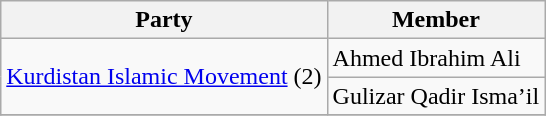<table class=wikitable>
<tr>
<th>Party</th>
<th>Member</th>
</tr>
<tr>
<td rowspan=2> <a href='#'>Kurdistan Islamic Movement</a> (2)</td>
<td>Ahmed Ibrahim Ali</td>
</tr>
<tr>
<td>Gulizar Qadir Isma’il</td>
</tr>
<tr>
</tr>
</table>
